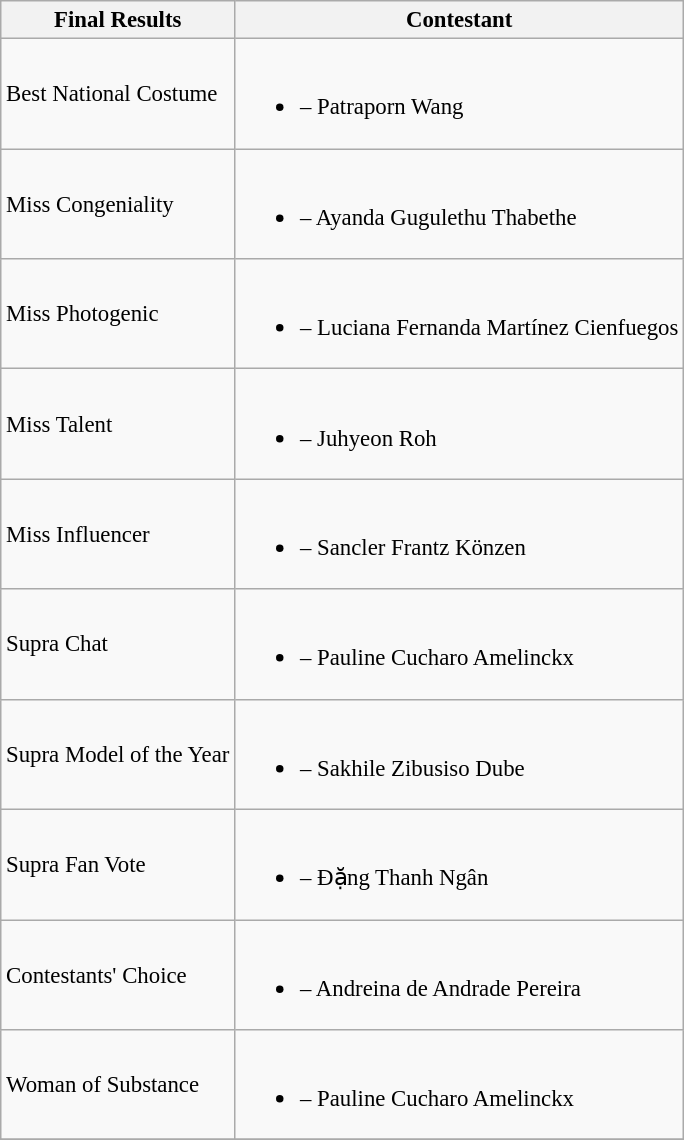<table class="wikitable" style="font-size: 95%;">
<tr>
<th><strong>Final Results</strong></th>
<th>Contestant</th>
</tr>
<tr>
<td>Best National Costume</td>
<td><br><ul><li><strong></strong> – Patraporn Wang</li></ul></td>
</tr>
<tr>
<td>Miss Congeniality</td>
<td><br><ul><li><strong></strong> – Ayanda Gugulethu Thabethe</li></ul></td>
</tr>
<tr>
<td>Miss Photogenic</td>
<td><br><ul><li><strong></strong> – Luciana Fernanda Martínez Cienfuegos</li></ul></td>
</tr>
<tr>
<td>Miss Talent</td>
<td><br><ul><li><strong> </strong> –  Juhyeon Roh</li></ul></td>
</tr>
<tr>
<td>Miss Influencer</td>
<td><br><ul><li><strong></strong> – Sancler Frantz Könzen</li></ul></td>
</tr>
<tr>
<td>Supra Chat</td>
<td><br><ul><li><strong></strong> – Pauline Cucharo Amelinckx</li></ul></td>
</tr>
<tr>
<td>Supra Model of the Year</td>
<td><br><ul><li><strong></strong> – Sakhile Zibusiso Dube</li></ul></td>
</tr>
<tr>
<td>Supra Fan Vote</td>
<td><br><ul><li><strong></strong> – Đặng Thanh Ngân</li></ul></td>
</tr>
<tr>
<td>Contestants' Choice</td>
<td><br><ul><li><strong></strong> – Andreina de Andrade Pereira</li></ul></td>
</tr>
<tr>
<td>Woman of Substance</td>
<td><br><ul><li><strong></strong> – Pauline Cucharo Amelinckx</li></ul></td>
</tr>
<tr>
</tr>
</table>
